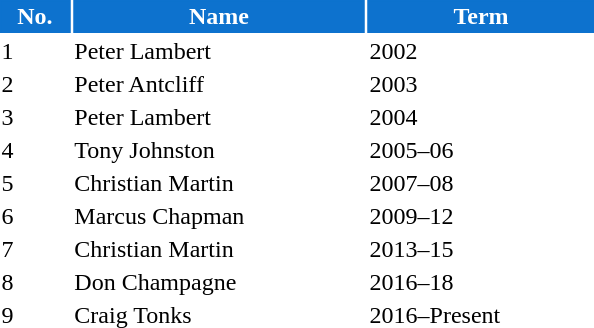<table class="toccolours" style="width:25em">
<tr>
<th style="background:#0D72CE;color:white;border:#0D72CE 1px solid">No.</th>
<th style="background:#0D72CE;color:white;border:#0D72CE 1px solid">Name</th>
<th style="background:#0D72CE;color:white;border:#0D72CE 1px solid">Term</th>
</tr>
<tr>
<td>1</td>
<td> Peter Lambert</td>
<td>2002</td>
</tr>
<tr>
<td>2</td>
<td> Peter Antcliff</td>
<td>2003</td>
</tr>
<tr>
<td>3</td>
<td> Peter Lambert</td>
<td>2004</td>
</tr>
<tr>
<td>4</td>
<td> Tony Johnston</td>
<td>2005–06</td>
</tr>
<tr>
<td>5</td>
<td> Christian Martin</td>
<td>2007–08</td>
</tr>
<tr>
<td>6</td>
<td> Marcus Chapman</td>
<td>2009–12</td>
</tr>
<tr>
<td>7</td>
<td> Christian Martin</td>
<td>2013–15</td>
</tr>
<tr>
<td>8</td>
<td> Don Champagne</td>
<td>2016–18</td>
</tr>
<tr>
<td>9</td>
<td> Craig Tonks</td>
<td>2016–Present</td>
</tr>
<tr>
</tr>
</table>
